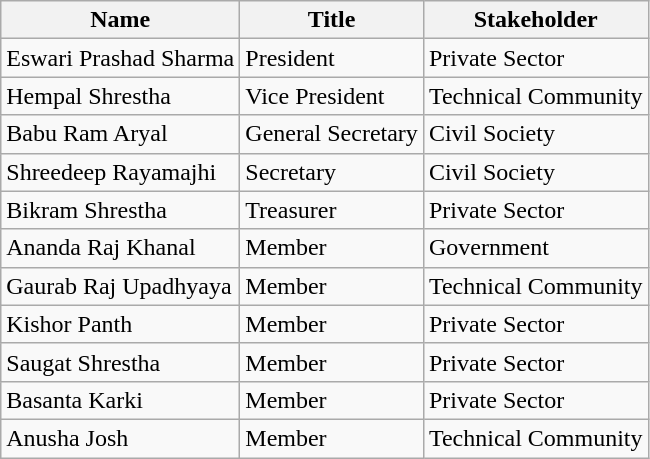<table class="wikitable">
<tr>
<th>Name</th>
<th>Title</th>
<th>Stakeholder</th>
</tr>
<tr>
<td>Eswari Prashad Sharma</td>
<td>President</td>
<td>Private Sector</td>
</tr>
<tr>
<td>Hempal Shrestha</td>
<td>Vice President</td>
<td>Technical Community</td>
</tr>
<tr>
<td>Babu Ram Aryal</td>
<td>General Secretary</td>
<td>Civil Society</td>
</tr>
<tr>
<td>Shreedeep Rayamajhi</td>
<td>Secretary</td>
<td>Civil Society</td>
</tr>
<tr>
<td>Bikram Shrestha</td>
<td>Treasurer</td>
<td>Private Sector</td>
</tr>
<tr>
<td>Ananda Raj Khanal</td>
<td>Member</td>
<td>Government</td>
</tr>
<tr>
<td>Gaurab Raj Upadhyaya</td>
<td>Member</td>
<td>Technical Community</td>
</tr>
<tr>
<td>Kishor Panth</td>
<td>Member</td>
<td>Private Sector</td>
</tr>
<tr>
<td>Saugat Shrestha</td>
<td>Member</td>
<td>Private Sector</td>
</tr>
<tr>
<td>Basanta Karki</td>
<td>Member</td>
<td>Private Sector</td>
</tr>
<tr>
<td>Anusha Josh</td>
<td>Member</td>
<td>Technical Community</td>
</tr>
</table>
